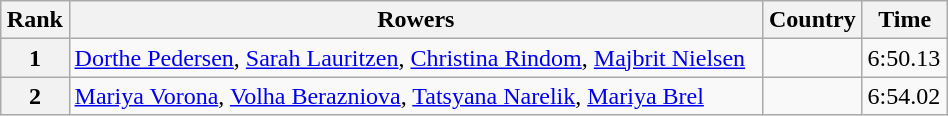<table class="wikitable" width=50%>
<tr>
<th>Rank</th>
<th>Rowers</th>
<th>Country</th>
<th>Time</th>
</tr>
<tr>
<th>1</th>
<td><a href='#'>Dorthe Pedersen</a>, <a href='#'>Sarah Lauritzen</a>, <a href='#'>Christina Rindom</a>, <a href='#'>Majbrit Nielsen</a></td>
<td></td>
<td>6:50.13</td>
</tr>
<tr>
<th>2</th>
<td><a href='#'>Mariya Vorona</a>, <a href='#'>Volha Berazniova</a>, <a href='#'>Tatsyana Narelik</a>, <a href='#'>Mariya Brel</a></td>
<td></td>
<td>6:54.02</td>
</tr>
</table>
